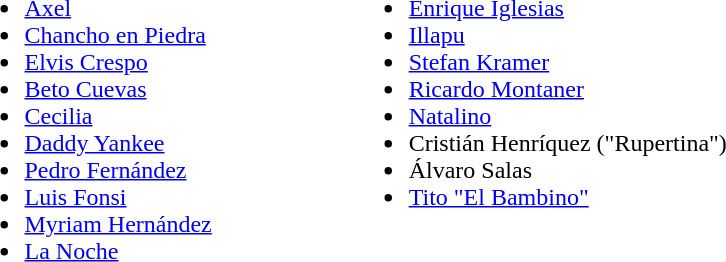<table>
<tr valign=top>
<td width=50%><br><ul><li> <a href='#'>Axel</a></li><li> <a href='#'>Chancho en Piedra</a></li><li> <a href='#'>Elvis Crespo</a></li><li> <a href='#'>Beto Cuevas</a></li><li> <a href='#'>Cecilia</a></li><li> <a href='#'>Daddy Yankee</a></li><li> <a href='#'>Pedro Fernández</a></li><li> <a href='#'>Luis Fonsi</a></li><li> <a href='#'>Myriam Hernández</a></li><li> <a href='#'>La Noche</a></li></ul></td>
<td width=50%><br><ul><li> <a href='#'>Enrique Iglesias</a></li><li> <a href='#'>Illapu</a></li><li> <a href='#'>Stefan Kramer</a></li><li> <a href='#'>Ricardo Montaner</a></li><li> <a href='#'>Natalino</a></li><li> Cristián Henríquez ("Rupertina")</li><li> Álvaro Salas</li><li> <a href='#'>Tito "El Bambino"</a></li></ul></td>
</tr>
</table>
